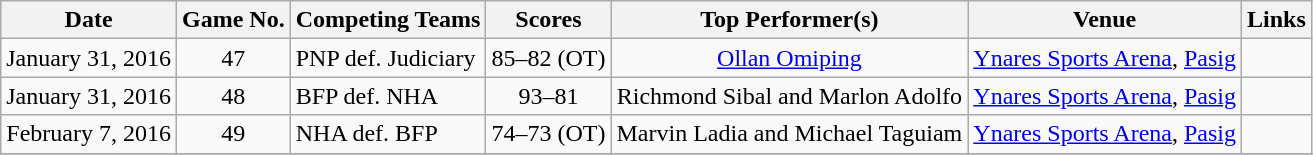<table class="wikitable sortable" border="1">
<tr>
<th>Date</th>
<th>Game No.</th>
<th>Competing Teams</th>
<th>Scores</th>
<th>Top Performer(s)</th>
<th>Venue</th>
<th>Links</th>
</tr>
<tr>
<td>January 31, 2016</td>
<td style="text-align:center;">47</td>
<td>PNP def. Judiciary</td>
<td style="text-align:center;">85–82 (OT)</td>
<td style="text-align:center;"><a href='#'>Ollan Omiping</a></td>
<td><a href='#'>Ynares Sports Arena</a>, <a href='#'>Pasig</a></td>
<td></td>
</tr>
<tr>
<td>January 31, 2016</td>
<td style="text-align:center;">48 </td>
<td>BFP def. NHA</td>
<td style="text-align:center;">93–81</td>
<td style="text-align:center;">Richmond Sibal and Marlon Adolfo</td>
<td><a href='#'>Ynares Sports Arena</a>, <a href='#'>Pasig</a></td>
<td></td>
</tr>
<tr>
<td>February 7, 2016</td>
<td style="text-align:center;">49 </td>
<td>NHA def. BFP</td>
<td style="text-align:center;">74–73 (OT)</td>
<td style="text-align:center;">Marvin Ladia and Michael Taguiam</td>
<td><a href='#'>Ynares Sports Arena</a>, <a href='#'>Pasig</a></td>
<td></td>
</tr>
<tr>
</tr>
</table>
